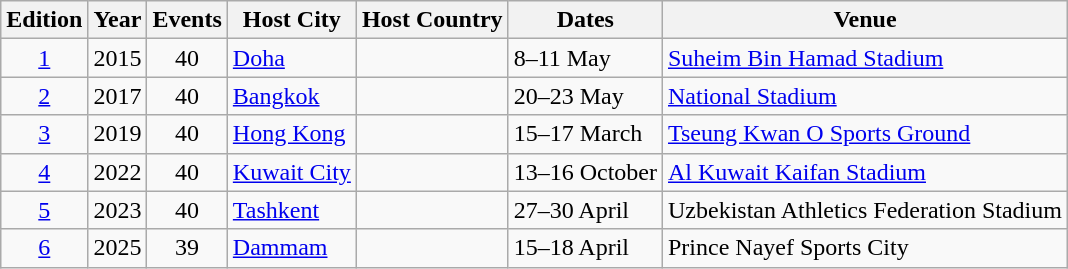<table class="wikitable" style="text-align:left">
<tr>
<th style="background-color: #silver;">Edition</th>
<th style="background-color: #silver;">Year</th>
<th style="background-color: #silver;">Events</th>
<th style="background-color: #silver;">Host City</th>
<th style="background-color: #silver;">Host Country</th>
<th style="background-color: #silver;">Dates</th>
<th style="background-color: #silver;">Venue</th>
</tr>
<tr>
<td align=center><a href='#'>1</a></td>
<td align=center>2015</td>
<td align=center>40</td>
<td><a href='#'>Doha</a></td>
<td></td>
<td>8–11 May</td>
<td><a href='#'>Suheim Bin Hamad Stadium</a></td>
</tr>
<tr>
<td align=center><a href='#'>2</a></td>
<td align=center>2017</td>
<td align=center>40</td>
<td><a href='#'>Bangkok</a></td>
<td align=left></td>
<td>20–23 May</td>
<td><a href='#'>National Stadium</a></td>
</tr>
<tr>
<td align=center><a href='#'>3</a></td>
<td align=center>2019</td>
<td align=center>40</td>
<td><a href='#'>Hong Kong</a></td>
<td></td>
<td>15–17 March</td>
<td><a href='#'>Tseung Kwan O Sports Ground</a></td>
</tr>
<tr>
<td align=center><a href='#'>4</a></td>
<td align=center>2022</td>
<td align=center>40</td>
<td><a href='#'>Kuwait City</a></td>
<td align=left></td>
<td>13–16 October</td>
<td><a href='#'>Al Kuwait Kaifan Stadium</a></td>
</tr>
<tr>
<td align=center><a href='#'>5</a></td>
<td align=center>2023</td>
<td align=center>40</td>
<td><a href='#'>Tashkent</a></td>
<td align=left></td>
<td>27–30 April</td>
<td>Uzbekistan Athletics Federation Stadium</td>
</tr>
<tr>
<td align=center><a href='#'>6</a></td>
<td align=center>2025</td>
<td align=center>39</td>
<td><a href='#'>Dammam</a></td>
<td align=left></td>
<td>15–18 April</td>
<td>Prince Nayef Sports City</td>
</tr>
</table>
